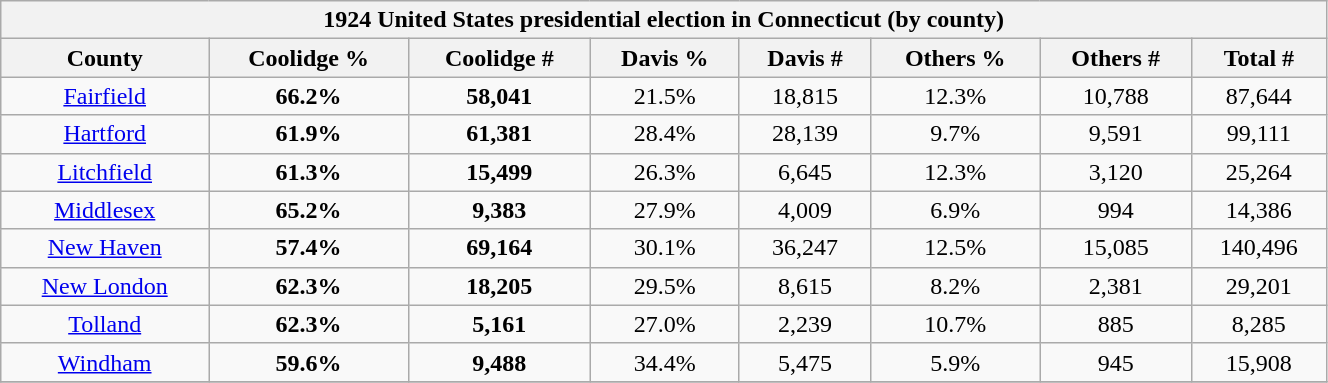<table width="70%" class="wikitable sortable">
<tr>
<th colspan="8">1924 United States presidential election in Connecticut (by county) </th>
</tr>
<tr>
<th>County</th>
<th>Coolidge %</th>
<th>Coolidge #</th>
<th>Davis %</th>
<th>Davis #</th>
<th>Others %</th>
<th>Others #</th>
<th>Total #</th>
</tr>
<tr>
<td align="center" ><a href='#'>Fairfield</a></td>
<td align="center"><strong>66.2%</strong></td>
<td align="center"><strong>58,041</strong></td>
<td align="center">21.5%</td>
<td align="center">18,815</td>
<td align="center">12.3%</td>
<td align="center">10,788</td>
<td align="center">87,644</td>
</tr>
<tr>
<td align="center" ><a href='#'>Hartford</a></td>
<td align="center"><strong>61.9%</strong></td>
<td align="center"><strong>61,381</strong></td>
<td align="center">28.4%</td>
<td align="center">28,139</td>
<td align="center">9.7%</td>
<td align="center">9,591</td>
<td align="center">99,111</td>
</tr>
<tr>
<td align="center" ><a href='#'>Litchfield</a></td>
<td align="center"><strong>61.3%</strong></td>
<td align="center"><strong>15,499</strong></td>
<td align="center">26.3%</td>
<td align="center">6,645</td>
<td align="center">12.3%</td>
<td align="center">3,120</td>
<td align="center">25,264</td>
</tr>
<tr>
<td align="center" ><a href='#'>Middlesex</a></td>
<td align="center"><strong>65.2%</strong></td>
<td align="center"><strong>9,383</strong></td>
<td align="center">27.9%</td>
<td align="center">4,009</td>
<td align="center">6.9%</td>
<td align="center">994</td>
<td align="center">14,386</td>
</tr>
<tr>
<td align="center" ><a href='#'>New Haven</a></td>
<td align="center"><strong>57.4%</strong></td>
<td align="center"><strong>69,164</strong></td>
<td align="center">30.1%</td>
<td align="center">36,247</td>
<td align="center">12.5%</td>
<td align="center">15,085</td>
<td align="center">140,496</td>
</tr>
<tr>
<td align="center" ><a href='#'>New London</a></td>
<td align="center"><strong>62.3%</strong></td>
<td align="center"><strong>18,205</strong></td>
<td align="center">29.5%</td>
<td align="center">8,615</td>
<td align="center">8.2%</td>
<td align="center">2,381</td>
<td align="center">29,201</td>
</tr>
<tr>
<td align="center" ><a href='#'>Tolland</a></td>
<td align="center"><strong>62.3%</strong></td>
<td align="center"><strong>5,161</strong></td>
<td align="center">27.0%</td>
<td align="center">2,239</td>
<td align="center">10.7%</td>
<td align="center">885</td>
<td align="center">8,285</td>
</tr>
<tr>
<td align="center" ><a href='#'>Windham</a></td>
<td align="center"><strong>59.6%</strong></td>
<td align="center"><strong>9,488</strong></td>
<td align="center">34.4%</td>
<td align="center">5,475</td>
<td align="center">5.9%</td>
<td align="center">945</td>
<td align="center">15,908</td>
</tr>
<tr>
</tr>
</table>
